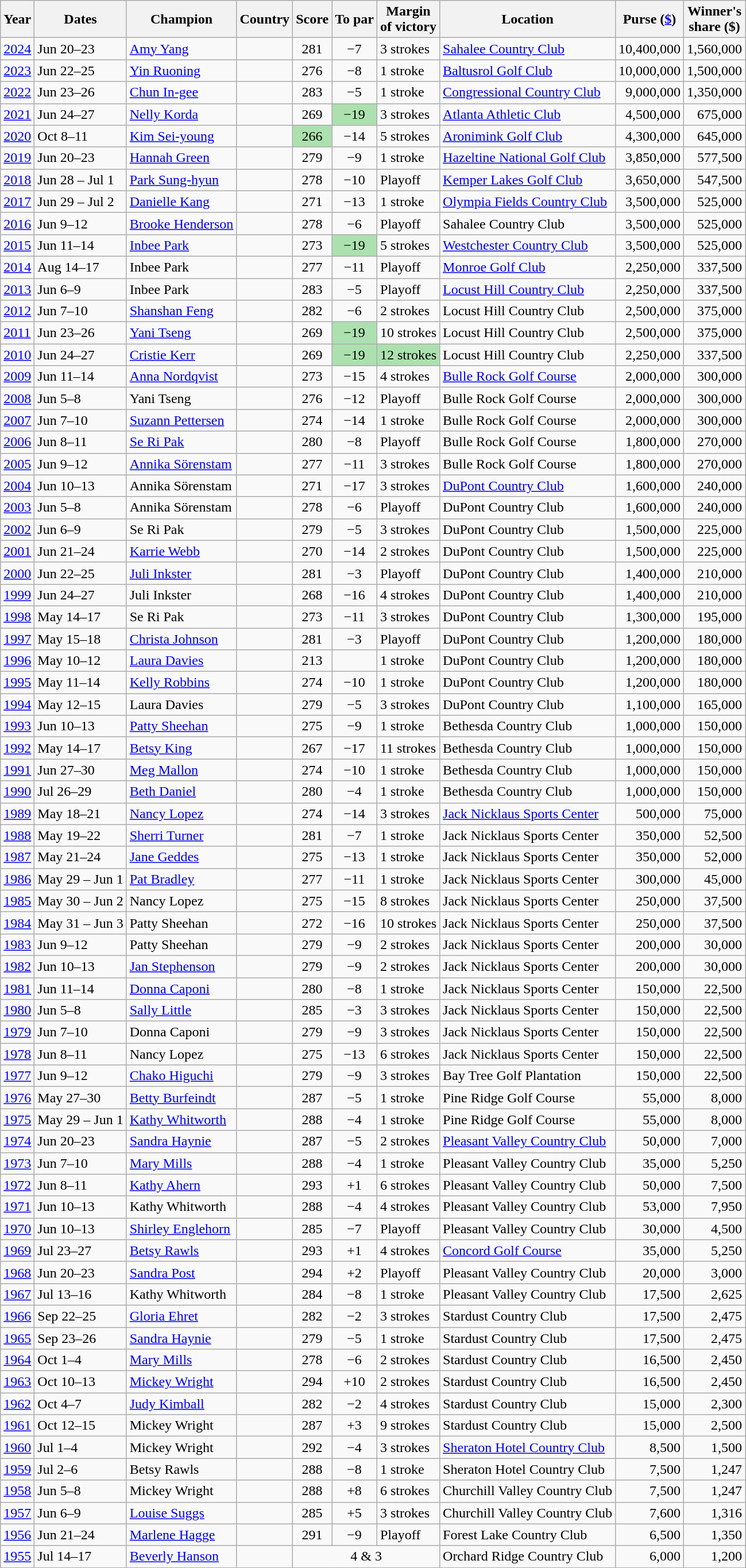<table class="wikitable sortable">
<tr>
<th>Year</th>
<th>Dates</th>
<th>Champion</th>
<th>Country</th>
<th>Score</th>
<th>To par</th>
<th>Margin<br>of victory</th>
<th>Location</th>
<th>Purse (<a href='#'>$</a>)</th>
<th>Winner's<br>share ($)</th>
</tr>
<tr>
<td><a href='#'>2024</a></td>
<td>Jun 20–23</td>
<td><a href='#'>Amy Yang</a></td>
<td></td>
<td align=center>281</td>
<td align=center>−7</td>
<td>3 strokes</td>
<td><a href='#'>Sahalee Country Club</a></td>
<td align=right>10,400,000</td>
<td align=right>1,560,000</td>
</tr>
<tr>
<td><a href='#'>2023</a></td>
<td>Jun 22–25</td>
<td><a href='#'>Yin Ruoning</a></td>
<td></td>
<td align=center>276</td>
<td align=center>−8</td>
<td>1 stroke</td>
<td><a href='#'>Baltusrol Golf Club</a></td>
<td align=right>10,000,000</td>
<td align=right>1,500,000</td>
</tr>
<tr>
<td><a href='#'>2022</a></td>
<td>Jun 23–26</td>
<td><a href='#'>Chun In-gee</a></td>
<td></td>
<td align=center>283</td>
<td align=center>−5</td>
<td>1 stroke</td>
<td><a href='#'>Congressional Country Club</a></td>
<td align=right>9,000,000</td>
<td align=right>1,350,000</td>
</tr>
<tr>
<td><a href='#'>2021</a></td>
<td>Jun 24–27</td>
<td><a href='#'>Nelly Korda</a></td>
<td></td>
<td align=center>269</td>
<td style="text-align: center; background: #ACE1AF">−19</td>
<td>3 strokes</td>
<td><a href='#'>Atlanta Athletic Club</a></td>
<td align=right>4,500,000</td>
<td align=right>675,000</td>
</tr>
<tr>
<td><a href='#'>2020</a></td>
<td>Oct 8–11</td>
<td><a href='#'>Kim Sei-young</a></td>
<td></td>
<td style="text-align: center; background: #ACE1AF">266</td>
<td align=center>−14</td>
<td>5 strokes</td>
<td><a href='#'>Aronimink Golf Club</a></td>
<td align=right>4,300,000</td>
<td align=right>645,000</td>
</tr>
<tr>
<td><a href='#'>2019</a></td>
<td>Jun 20–23</td>
<td><a href='#'>Hannah Green</a></td>
<td></td>
<td align=center>279</td>
<td align=center>−9</td>
<td>1 stroke</td>
<td><a href='#'>Hazeltine National Golf Club</a></td>
<td align=right>3,850,000</td>
<td align=right>577,500</td>
</tr>
<tr>
<td><a href='#'>2018</a></td>
<td>Jun 28 – Jul 1</td>
<td><a href='#'>Park Sung-hyun</a></td>
<td></td>
<td align=center>278</td>
<td align=center>−10</td>
<td>Playoff</td>
<td><a href='#'>Kemper Lakes Golf Club</a></td>
<td align=right>3,650,000</td>
<td align=right>547,500</td>
</tr>
<tr>
<td><a href='#'>2017</a></td>
<td>Jun 29 – Jul 2</td>
<td><a href='#'>Danielle Kang</a></td>
<td></td>
<td align=center>271</td>
<td align=center>−13</td>
<td>1 stroke</td>
<td><a href='#'>Olympia Fields Country Club</a></td>
<td align=right>3,500,000</td>
<td align=right>525,000</td>
</tr>
<tr>
<td><a href='#'>2016</a></td>
<td>Jun 9–12</td>
<td><a href='#'>Brooke Henderson</a></td>
<td></td>
<td align=center>278</td>
<td align=center>−6</td>
<td>Playoff</td>
<td>Sahalee Country Club</td>
<td align=right>3,500,000</td>
<td align=right>525,000</td>
</tr>
<tr>
<td><a href='#'>2015</a></td>
<td>Jun 11–14</td>
<td><a href='#'>Inbee Park</a> </td>
<td></td>
<td align=center>273</td>
<td style="text-align: center; background: #ACE1AF">−19</td>
<td>5 strokes</td>
<td><a href='#'>Westchester Country Club</a></td>
<td align=right>3,500,000</td>
<td align=right>525,000</td>
</tr>
<tr>
<td><a href='#'>2014</a></td>
<td>Aug 14–17</td>
<td>Inbee Park </td>
<td></td>
<td align=center>277</td>
<td align=center>−11</td>
<td>Playoff</td>
<td><a href='#'>Monroe Golf Club</a></td>
<td align=right>2,250,000</td>
<td align=right>337,500</td>
</tr>
<tr>
<td><a href='#'>2013</a></td>
<td>Jun 6–9</td>
<td>Inbee Park</td>
<td></td>
<td align=center>283</td>
<td align=center>−5</td>
<td>Playoff</td>
<td><a href='#'>Locust Hill Country Club</a></td>
<td align=right>2,250,000</td>
<td align=right>337,500</td>
</tr>
<tr>
<td><a href='#'>2012</a></td>
<td>Jun 7–10</td>
<td><a href='#'>Shanshan Feng</a></td>
<td></td>
<td align=center>282</td>
<td align=center>−6</td>
<td>2 strokes</td>
<td>Locust Hill Country Club</td>
<td align=right>2,500,000</td>
<td align=right>375,000</td>
</tr>
<tr>
<td><a href='#'>2011</a></td>
<td>Jun 23–26</td>
<td><a href='#'>Yani Tseng</a> </td>
<td></td>
<td align=center>269</td>
<td style="text-align: center; background: #ACE1AF">−19</td>
<td>10 strokes</td>
<td>Locust Hill Country Club</td>
<td align=right>2,500,000</td>
<td align=right>375,000</td>
</tr>
<tr>
<td><a href='#'>2010</a></td>
<td>Jun 24–27</td>
<td><a href='#'>Cristie Kerr</a></td>
<td></td>
<td align=center>269</td>
<td style="text-align: center; background: #ACE1AF">−19</td>
<td style="text-align: left; background: #ACE1AF">12 strokes</td>
<td>Locust Hill Country Club</td>
<td align=right>2,250,000</td>
<td align=right>337,500</td>
</tr>
<tr>
<td><a href='#'>2009</a></td>
<td>Jun 11–14</td>
<td><a href='#'>Anna Nordqvist</a></td>
<td></td>
<td align=center>273</td>
<td align=center>−15</td>
<td>4 strokes</td>
<td><a href='#'>Bulle Rock Golf Course</a></td>
<td align=right>2,000,000</td>
<td align=right>300,000</td>
</tr>
<tr>
<td><a href='#'>2008</a></td>
<td>Jun 5–8</td>
<td>Yani Tseng</td>
<td></td>
<td align=center>276</td>
<td align=center>−12</td>
<td>Playoff</td>
<td>Bulle Rock Golf Course</td>
<td align=right>2,000,000</td>
<td align=right>300,000</td>
</tr>
<tr>
<td><a href='#'>2007</a></td>
<td>Jun 7–10</td>
<td><a href='#'>Suzann Pettersen</a></td>
<td></td>
<td align=center>274</td>
<td align=center>−14</td>
<td>1 stroke</td>
<td>Bulle Rock Golf Course</td>
<td align=right>2,000,000</td>
<td align=right>300,000</td>
</tr>
<tr>
<td><a href='#'>2006</a></td>
<td>Jun 8–11</td>
<td><a href='#'>Se Ri Pak</a> </td>
<td></td>
<td align=center>280</td>
<td align=center>−8</td>
<td>Playoff</td>
<td>Bulle Rock Golf Course</td>
<td align=right>1,800,000</td>
<td align=right>270,000</td>
</tr>
<tr>
<td><a href='#'>2005</a></td>
<td>Jun 9–12</td>
<td><a href='#'>Annika Sörenstam</a> </td>
<td></td>
<td align=center>277</td>
<td align=center>−11</td>
<td>3 strokes</td>
<td>Bulle Rock Golf Course</td>
<td align=right>1,800,000</td>
<td align=right>270,000</td>
</tr>
<tr>
<td><a href='#'>2004</a></td>
<td>Jun 10–13</td>
<td>Annika Sörenstam </td>
<td></td>
<td align=center>271</td>
<td align=center>−17</td>
<td>3 strokes</td>
<td><a href='#'>DuPont Country Club</a></td>
<td align=right>1,600,000</td>
<td align=right>240,000</td>
</tr>
<tr>
<td><a href='#'>2003</a></td>
<td>Jun 5–8</td>
<td>Annika Sörenstam</td>
<td></td>
<td align=center>278</td>
<td align=center>−6</td>
<td>Playoff</td>
<td>DuPont Country Club</td>
<td align=right>1,600,000</td>
<td align=right>240,000</td>
</tr>
<tr>
<td><a href='#'>2002</a></td>
<td>Jun 6–9</td>
<td>Se Ri Pak </td>
<td></td>
<td align=center>279</td>
<td align=center>−5</td>
<td>3 strokes</td>
<td>DuPont Country Club</td>
<td align=right>1,500,000</td>
<td align=right>225,000</td>
</tr>
<tr>
<td><a href='#'>2001</a></td>
<td>Jun 21–24</td>
<td><a href='#'>Karrie Webb</a></td>
<td></td>
<td align=center>270</td>
<td align=center>−14</td>
<td>2 strokes</td>
<td>DuPont Country Club</td>
<td align=right>1,500,000</td>
<td align=right>225,000</td>
</tr>
<tr>
<td><a href='#'>2000</a></td>
<td>Jun 22–25</td>
<td><a href='#'>Juli Inkster</a> </td>
<td></td>
<td align=center>281</td>
<td align=center>−3</td>
<td>Playoff</td>
<td>DuPont Country Club</td>
<td align=right>1,400,000</td>
<td align=right>210,000</td>
</tr>
<tr>
<td><a href='#'>1999</a></td>
<td>Jun 24–27</td>
<td>Juli Inkster</td>
<td></td>
<td align=center>268</td>
<td align=center>−16</td>
<td>4 strokes</td>
<td>DuPont Country Club</td>
<td align=right>1,400,000</td>
<td align=right>210,000</td>
</tr>
<tr>
<td><a href='#'>1998</a></td>
<td>May 14–17</td>
<td>Se Ri Pak</td>
<td></td>
<td align=center>273</td>
<td align=center>−11</td>
<td>3 strokes</td>
<td>DuPont Country Club</td>
<td align=right>1,300,000</td>
<td align=right>195,000</td>
</tr>
<tr>
<td><a href='#'>1997</a></td>
<td>May 15–18</td>
<td><a href='#'>Christa Johnson</a></td>
<td></td>
<td align=center>281</td>
<td align=center>−3</td>
<td>Playoff</td>
<td>DuPont Country Club</td>
<td align=right>1,200,000</td>
<td align=right>180,000</td>
</tr>
<tr>
<td><a href='#'>1996</a></td>
<td>May 10–12</td>
<td><a href='#'>Laura Davies</a> </td>
<td></td>
<td align=center>213</td>
<td align=center></td>
<td>1 stroke</td>
<td>DuPont Country Club</td>
<td align=right>1,200,000</td>
<td align=right>180,000</td>
</tr>
<tr>
<td><a href='#'>1995</a></td>
<td>May 11–14</td>
<td><a href='#'>Kelly Robbins</a></td>
<td></td>
<td align=center>274</td>
<td align=center>−10</td>
<td>1 stroke</td>
<td>DuPont Country Club</td>
<td align=right>1,200,000</td>
<td align=right>180,000</td>
</tr>
<tr>
<td><a href='#'>1994</a></td>
<td>May 12–15</td>
<td>Laura Davies</td>
<td></td>
<td align=center>279</td>
<td align=center>−5</td>
<td>3 strokes</td>
<td>DuPont Country Club</td>
<td align=right>1,100,000</td>
<td align=right>165,000</td>
</tr>
<tr>
<td><a href='#'>1993</a></td>
<td>Jun 10–13</td>
<td><a href='#'>Patty Sheehan</a> </td>
<td></td>
<td align=center>275</td>
<td align=center>−9</td>
<td>1 stroke</td>
<td>Bethesda Country Club</td>
<td align=right>1,000,000</td>
<td align=right>150,000</td>
</tr>
<tr>
<td><a href='#'>1992</a></td>
<td>May 14–17</td>
<td><a href='#'>Betsy King</a></td>
<td></td>
<td align=center>267</td>
<td align=center>−17</td>
<td>11 strokes</td>
<td>Bethesda Country Club</td>
<td align=right>1,000,000</td>
<td align=right>150,000</td>
</tr>
<tr>
<td><a href='#'>1991</a></td>
<td>Jun 27–30</td>
<td><a href='#'>Meg Mallon</a></td>
<td></td>
<td align=center>274</td>
<td align=center>−10</td>
<td>1 stroke</td>
<td>Bethesda Country Club</td>
<td align=right>1,000,000</td>
<td align=right>150,000</td>
</tr>
<tr>
<td><a href='#'>1990</a></td>
<td>Jul 26–29</td>
<td><a href='#'>Beth Daniel</a></td>
<td></td>
<td align=center>280</td>
<td align=center>−4</td>
<td>1 stroke</td>
<td>Bethesda Country Club</td>
<td align=right>1,000,000</td>
<td align=right>150,000</td>
</tr>
<tr>
<td><a href='#'>1989</a></td>
<td>May 18–21</td>
<td><a href='#'>Nancy Lopez</a> </td>
<td></td>
<td align=center>274</td>
<td align=center>−14</td>
<td>3 strokes</td>
<td><a href='#'>Jack Nicklaus Sports Center</a></td>
<td align=right>500,000</td>
<td align=right>75,000</td>
</tr>
<tr>
<td><a href='#'>1988</a></td>
<td>May 19–22</td>
<td><a href='#'>Sherri Turner</a></td>
<td></td>
<td align=center>281</td>
<td align=center>−7</td>
<td>1 stroke</td>
<td>Jack Nicklaus Sports Center</td>
<td align=right>350,000</td>
<td align=right>52,500</td>
</tr>
<tr>
<td><a href='#'>1987</a></td>
<td>May 21–24</td>
<td><a href='#'>Jane Geddes</a></td>
<td></td>
<td align=center>275</td>
<td align=center>−13</td>
<td>1 stroke</td>
<td>Jack Nicklaus Sports Center</td>
<td align=right>350,000</td>
<td align=right>52,000</td>
</tr>
<tr>
<td><a href='#'>1986</a></td>
<td>May 29 – Jun 1</td>
<td><a href='#'>Pat Bradley</a></td>
<td></td>
<td align=center>277</td>
<td align=center>−11</td>
<td>1 stroke</td>
<td>Jack Nicklaus Sports Center</td>
<td align=right>300,000</td>
<td align=right>45,000</td>
</tr>
<tr>
<td><a href='#'>1985</a></td>
<td>May 30 – Jun 2</td>
<td>Nancy Lopez </td>
<td></td>
<td align=center>275</td>
<td align=center>−15</td>
<td>8 strokes</td>
<td>Jack Nicklaus Sports Center</td>
<td align=right>250,000</td>
<td align=right>37,500</td>
</tr>
<tr>
<td><a href='#'>1984</a></td>
<td>May 31 – Jun 3</td>
<td>Patty Sheehan </td>
<td></td>
<td align=center>272</td>
<td align=center>−16</td>
<td>10 strokes</td>
<td>Jack Nicklaus Sports Center</td>
<td align=right>250,000</td>
<td align=right>37,500</td>
</tr>
<tr>
<td><a href='#'>1983</a></td>
<td>Jun 9–12</td>
<td>Patty Sheehan</td>
<td></td>
<td align=center>279</td>
<td align=center>−9</td>
<td>2 strokes</td>
<td>Jack Nicklaus Sports Center</td>
<td align=right>200,000</td>
<td align=right>30,000</td>
</tr>
<tr>
<td><a href='#'>1982</a></td>
<td>Jun 10–13</td>
<td><a href='#'>Jan Stephenson</a></td>
<td></td>
<td align=center>279</td>
<td align=center>−9</td>
<td>2 strokes</td>
<td>Jack Nicklaus Sports Center</td>
<td align=right>200,000</td>
<td align=right>30,000</td>
</tr>
<tr>
<td><a href='#'>1981</a></td>
<td>Jun 11–14</td>
<td><a href='#'>Donna Caponi</a> </td>
<td></td>
<td align=center>280</td>
<td align=center>−8</td>
<td>1 stroke</td>
<td>Jack Nicklaus Sports Center</td>
<td align=right>150,000</td>
<td align=right>22,500</td>
</tr>
<tr>
<td><a href='#'>1980</a></td>
<td>Jun 5–8</td>
<td><a href='#'>Sally Little</a></td>
<td></td>
<td align=center>285</td>
<td align=center>−3</td>
<td>3 strokes</td>
<td>Jack Nicklaus Sports Center</td>
<td align=right>150,000</td>
<td align=right>22,500</td>
</tr>
<tr>
<td><a href='#'>1979</a></td>
<td>Jun 7–10</td>
<td>Donna Caponi</td>
<td></td>
<td align=center>279</td>
<td align=center>−9</td>
<td>3 strokes</td>
<td>Jack Nicklaus Sports Center</td>
<td align=right>150,000</td>
<td align=right>22,500</td>
</tr>
<tr>
<td><a href='#'>1978</a></td>
<td>Jun 8–11</td>
<td>Nancy Lopez</td>
<td></td>
<td align=center>275</td>
<td align=center>−13</td>
<td>6 strokes</td>
<td>Jack Nicklaus Sports Center</td>
<td align=right>150,000</td>
<td align=right>22,500</td>
</tr>
<tr>
<td><a href='#'>1977</a></td>
<td>Jun 9–12</td>
<td><a href='#'>Chako Higuchi</a></td>
<td></td>
<td align=center>279</td>
<td align=center>−9</td>
<td>3 strokes</td>
<td>Bay Tree Golf Plantation</td>
<td align=right>150,000</td>
<td align=right>22,500</td>
</tr>
<tr>
<td><a href='#'>1976</a></td>
<td>May 27–30</td>
<td><a href='#'>Betty Burfeindt</a></td>
<td></td>
<td align=center>287</td>
<td align=center>−5</td>
<td>1 stroke</td>
<td>Pine Ridge Golf Course</td>
<td align=right>55,000</td>
<td align=right>8,000</td>
</tr>
<tr>
<td><a href='#'>1975</a></td>
<td>May 29 – Jun 1</td>
<td><a href='#'>Kathy Whitworth</a> </td>
<td></td>
<td align=center>288</td>
<td align=center>−4</td>
<td>1 stroke</td>
<td>Pine Ridge Golf Course</td>
<td align=right>55,000</td>
<td align=right>8,000</td>
</tr>
<tr>
<td><a href='#'>1974</a></td>
<td>Jun 20–23</td>
<td><a href='#'>Sandra Haynie</a> </td>
<td></td>
<td align=center>287</td>
<td align=center>−5</td>
<td>2 strokes</td>
<td><a href='#'>Pleasant Valley Country Club</a></td>
<td align=right>50,000</td>
<td align=right>7,000</td>
</tr>
<tr>
<td><a href='#'>1973</a></td>
<td>Jun 7–10</td>
<td><a href='#'>Mary Mills</a> </td>
<td></td>
<td align=center>288</td>
<td align=center>−4</td>
<td>1 stroke</td>
<td>Pleasant Valley Country Club</td>
<td align=right>35,000</td>
<td align=right>5,250</td>
</tr>
<tr>
<td><a href='#'>1972</a></td>
<td>Jun 8–11</td>
<td><a href='#'>Kathy Ahern</a></td>
<td></td>
<td align=center>293</td>
<td align=center>+1</td>
<td>6 strokes</td>
<td>Pleasant Valley Country Club</td>
<td align=right>50,000</td>
<td align=right>7,500</td>
</tr>
<tr>
<td><a href='#'>1971</a></td>
<td>Jun 10–13</td>
<td>Kathy Whitworth </td>
<td></td>
<td align=center>288</td>
<td align=center>−4</td>
<td>4 strokes</td>
<td>Pleasant Valley Country Club</td>
<td align=right>53,000</td>
<td align=right>7,950</td>
</tr>
<tr>
<td><a href='#'>1970</a></td>
<td>Jun 10–13</td>
<td><a href='#'>Shirley Englehorn</a></td>
<td></td>
<td align=center>285</td>
<td align=center>−7</td>
<td>Playoff</td>
<td>Pleasant Valley Country Club</td>
<td align=right>30,000</td>
<td align=right>4,500</td>
</tr>
<tr>
<td><a href='#'>1969</a></td>
<td>Jul 23–27</td>
<td><a href='#'>Betsy Rawls</a> </td>
<td></td>
<td align=center>293</td>
<td align=center>+1</td>
<td>4 strokes</td>
<td><a href='#'>Concord Golf Course</a></td>
<td align=right>35,000</td>
<td align=right>5,250</td>
</tr>
<tr>
<td><a href='#'>1968</a></td>
<td>Jun 20–23</td>
<td><a href='#'>Sandra Post</a></td>
<td></td>
<td align=center>294</td>
<td align=center>+2</td>
<td>Playoff</td>
<td>Pleasant Valley Country Club</td>
<td align=right>20,000</td>
<td align=right>3,000</td>
</tr>
<tr>
<td><a href='#'>1967</a></td>
<td>Jul 13–16</td>
<td>Kathy Whitworth</td>
<td></td>
<td align=center>284</td>
<td align=center>−8</td>
<td>1 stroke</td>
<td>Pleasant Valley Country Club</td>
<td align=right>17,500</td>
<td align=right>2,625</td>
</tr>
<tr>
<td><a href='#'>1966</a></td>
<td>Sep 22–25</td>
<td><a href='#'>Gloria Ehret</a></td>
<td></td>
<td align=center>282</td>
<td align=center>−2</td>
<td>3 strokes</td>
<td>Stardust Country Club</td>
<td align=right>17,500</td>
<td align=right>2,475</td>
</tr>
<tr>
<td><a href='#'>1965</a></td>
<td>Sep 23–26</td>
<td><a href='#'>Sandra Haynie</a></td>
<td></td>
<td align=center>279</td>
<td align=center>−5</td>
<td>1 stroke</td>
<td>Stardust Country Club</td>
<td align=right>17,500</td>
<td align=right>2,475</td>
</tr>
<tr>
<td><a href='#'>1964</a></td>
<td>Oct 1–4</td>
<td><a href='#'>Mary Mills</a></td>
<td></td>
<td align=center>278</td>
<td align=center>−6</td>
<td>2 strokes</td>
<td>Stardust Country Club</td>
<td align=right>16,500</td>
<td align=right>2,450</td>
</tr>
<tr>
<td><a href='#'>1963</a></td>
<td>Oct 10–13</td>
<td><a href='#'>Mickey Wright</a> </td>
<td></td>
<td align=center>294</td>
<td align=center>+10</td>
<td>2 strokes</td>
<td>Stardust Country Club</td>
<td align=right>16,500</td>
<td align=right>2,450</td>
</tr>
<tr>
<td><a href='#'>1962</a></td>
<td>Oct 4–7</td>
<td><a href='#'>Judy Kimball</a></td>
<td></td>
<td align=center>282</td>
<td align=center>−2</td>
<td>4 strokes</td>
<td>Stardust Country Club</td>
<td align=right>15,000</td>
<td align=right>2,300</td>
</tr>
<tr>
<td><a href='#'>1961</a></td>
<td>Oct 12–15</td>
<td>Mickey Wright </td>
<td></td>
<td align=center>287</td>
<td align=center>+3</td>
<td>9 strokes</td>
<td>Stardust Country Club</td>
<td align=right>15,000</td>
<td align=right>2,500</td>
</tr>
<tr>
<td><a href='#'>1960</a></td>
<td>Jul 1–4</td>
<td>Mickey Wright </td>
<td></td>
<td align=center>292</td>
<td align=center>−4</td>
<td>3 strokes</td>
<td><a href='#'>Sheraton Hotel Country Club</a></td>
<td align=right>8,500</td>
<td align=right>1,500</td>
</tr>
<tr>
<td><a href='#'>1959</a></td>
<td>Jul 2–6</td>
<td>Betsy Rawls</td>
<td></td>
<td align=center>288</td>
<td align=center>−8</td>
<td>1 stroke</td>
<td>Sheraton Hotel Country Club</td>
<td align=right>7,500</td>
<td align=right>1,247</td>
</tr>
<tr>
<td><a href='#'>1958</a></td>
<td>Jun 5–8</td>
<td>Mickey Wright</td>
<td></td>
<td align=center>288</td>
<td align=center>+8</td>
<td>6 strokes</td>
<td>Churchill Valley Country Club</td>
<td align=right>7,500</td>
<td align=right>1,247</td>
</tr>
<tr>
<td><a href='#'>1957</a></td>
<td>Jun 6–9</td>
<td><a href='#'>Louise Suggs</a></td>
<td></td>
<td align=center>285</td>
<td align=center>+5</td>
<td>3 strokes</td>
<td>Churchill Valley Country Club</td>
<td align=right>7,600</td>
<td align=right>1,316</td>
</tr>
<tr>
<td><a href='#'>1956</a></td>
<td>Jun 21–24</td>
<td><a href='#'>Marlene Hagge</a></td>
<td></td>
<td align=center>291</td>
<td align=center>−9</td>
<td>Playoff</td>
<td>Forest Lake Country Club</td>
<td align=right>6,500</td>
<td align=right>1,350</td>
</tr>
<tr>
<td><a href='#'>1955</a></td>
<td>Jul 14–17</td>
<td><a href='#'>Beverly Hanson</a></td>
<td></td>
<td colspan=3 align=center>4 & 3</td>
<td>Orchard Ridge Country Club</td>
<td align=right>6,000</td>
<td align=right>1,200</td>
</tr>
</table>
